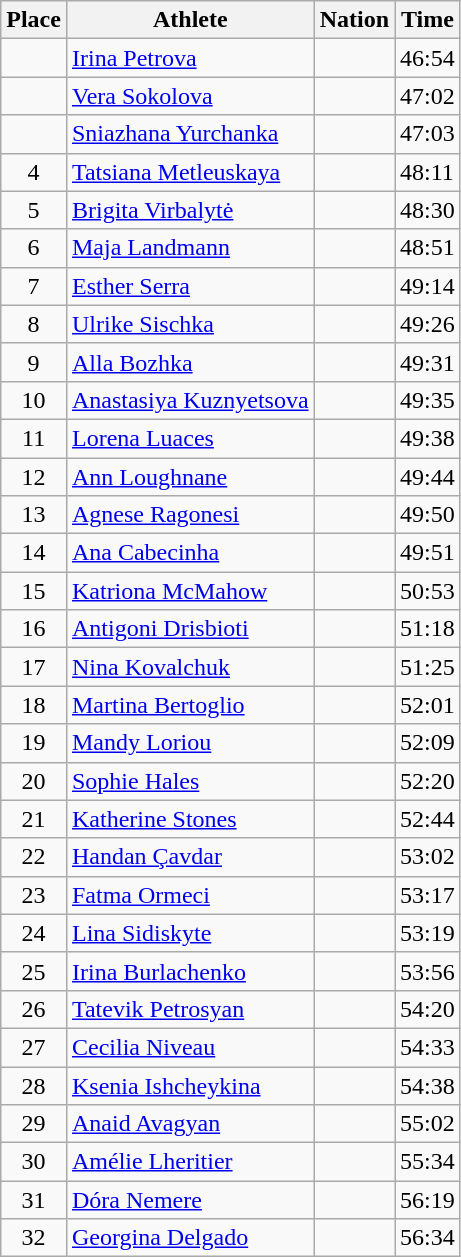<table class=wikitable>
<tr>
<th>Place</th>
<th>Athlete</th>
<th>Nation</th>
<th>Time</th>
</tr>
<tr>
<td align=center></td>
<td><a href='#'>Irina Petrova</a></td>
<td></td>
<td>46:54</td>
</tr>
<tr>
<td align=center></td>
<td><a href='#'>Vera Sokolova</a></td>
<td></td>
<td>47:02</td>
</tr>
<tr>
<td align=center></td>
<td><a href='#'>Sniazhana Yurchanka</a></td>
<td></td>
<td>47:03</td>
</tr>
<tr>
<td align=center>4</td>
<td><a href='#'>Tatsiana Metleuskaya</a></td>
<td></td>
<td>48:11</td>
</tr>
<tr>
<td align=center>5</td>
<td><a href='#'>Brigita Virbalytė</a></td>
<td></td>
<td>48:30</td>
</tr>
<tr>
<td align=center>6</td>
<td><a href='#'>Maja Landmann</a></td>
<td></td>
<td>48:51</td>
</tr>
<tr>
<td align=center>7</td>
<td><a href='#'>Esther Serra</a></td>
<td></td>
<td>49:14</td>
</tr>
<tr>
<td align=center>8</td>
<td><a href='#'>Ulrike Sischka</a></td>
<td></td>
<td>49:26</td>
</tr>
<tr>
<td align=center>9</td>
<td><a href='#'>Alla Bozhka</a></td>
<td></td>
<td>49:31</td>
</tr>
<tr>
<td align=center>10</td>
<td><a href='#'>Anastasiya Kuznyetsova</a></td>
<td></td>
<td>49:35</td>
</tr>
<tr>
<td align=center>11</td>
<td><a href='#'>Lorena Luaces</a></td>
<td></td>
<td>49:38</td>
</tr>
<tr>
<td align=center>12</td>
<td><a href='#'>Ann Loughnane</a></td>
<td></td>
<td>49:44</td>
</tr>
<tr>
<td align=center>13</td>
<td><a href='#'>Agnese Ragonesi</a></td>
<td></td>
<td>49:50</td>
</tr>
<tr>
<td align=center>14</td>
<td><a href='#'>Ana Cabecinha</a></td>
<td></td>
<td>49:51</td>
</tr>
<tr>
<td align=center>15</td>
<td><a href='#'>Katriona McMahow</a></td>
<td></td>
<td>50:53</td>
</tr>
<tr>
<td align=center>16</td>
<td><a href='#'>Antigoni Drisbioti</a></td>
<td></td>
<td>51:18</td>
</tr>
<tr>
<td align=center>17</td>
<td><a href='#'>Nina Kovalchuk</a></td>
<td></td>
<td>51:25</td>
</tr>
<tr>
<td align=center>18</td>
<td><a href='#'>Martina Bertoglio</a></td>
<td></td>
<td>52:01</td>
</tr>
<tr>
<td align=center>19</td>
<td><a href='#'>Mandy Loriou</a></td>
<td></td>
<td>52:09</td>
</tr>
<tr>
<td align=center>20</td>
<td><a href='#'>Sophie Hales</a></td>
<td></td>
<td>52:20</td>
</tr>
<tr>
<td align=center>21</td>
<td><a href='#'>Katherine Stones</a></td>
<td></td>
<td>52:44</td>
</tr>
<tr>
<td align=center>22</td>
<td><a href='#'>Handan Çavdar</a></td>
<td></td>
<td>53:02</td>
</tr>
<tr>
<td align=center>23</td>
<td><a href='#'>Fatma Ormeci</a></td>
<td></td>
<td>53:17</td>
</tr>
<tr>
<td align=center>24</td>
<td><a href='#'>Lina Sidiskyte</a></td>
<td></td>
<td>53:19</td>
</tr>
<tr>
<td align=center>25</td>
<td><a href='#'>Irina Burlachenko</a></td>
<td></td>
<td>53:56</td>
</tr>
<tr>
<td align=center>26</td>
<td><a href='#'>Tatevik Petrosyan</a></td>
<td></td>
<td>54:20</td>
</tr>
<tr>
<td align=center>27</td>
<td><a href='#'>Cecilia Niveau</a></td>
<td></td>
<td>54:33</td>
</tr>
<tr>
<td align=center>28</td>
<td><a href='#'>Ksenia Ishcheykina</a></td>
<td></td>
<td>54:38</td>
</tr>
<tr>
<td align=center>29</td>
<td><a href='#'>Anaid Avagyan</a></td>
<td></td>
<td>55:02</td>
</tr>
<tr>
<td align=center>30</td>
<td><a href='#'>Amélie Lheritier</a></td>
<td></td>
<td>55:34</td>
</tr>
<tr>
<td align=center>31</td>
<td><a href='#'>Dóra Nemere</a></td>
<td></td>
<td>56:19</td>
</tr>
<tr>
<td align=center>32</td>
<td><a href='#'>Georgina Delgado</a></td>
<td></td>
<td>56:34</td>
</tr>
</table>
